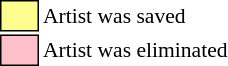<table class="toccolours"style="font-size: 90%; white-space: nowrap;">
<tr>
<td style="background:#fdfc8f; border:1px solid black;">      </td>
<td>Artist was saved</td>
</tr>
<tr>
<td style="background:pink; border:1px solid black;">      </td>
<td>Artist was eliminated</td>
</tr>
</table>
